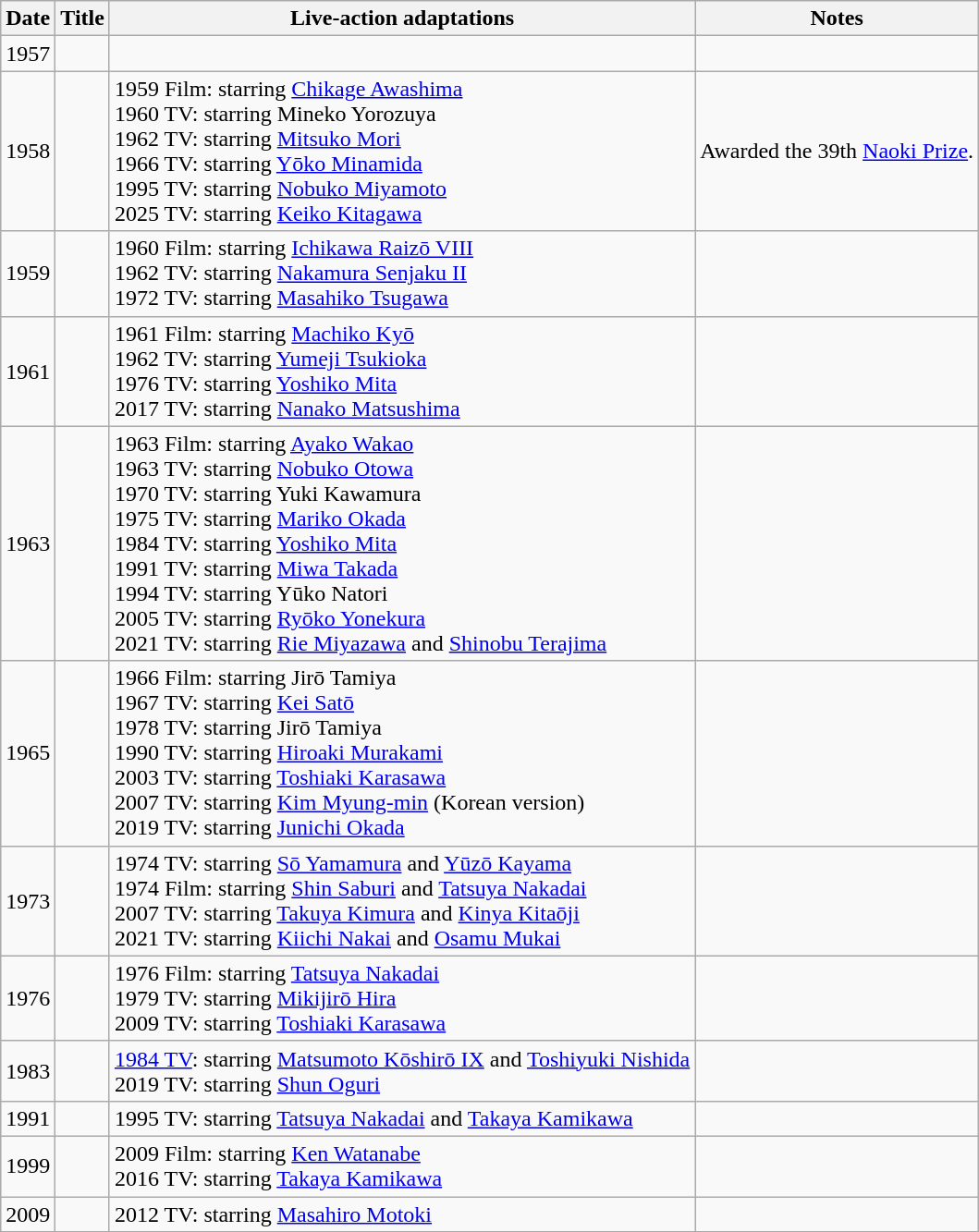<table class="wikitable sortable">
<tr>
<th>Date</th>
<th>Title</th>
<th>Live-action adaptations</th>
<th>Notes</th>
</tr>
<tr>
<td>1957</td>
<td></td>
<td></td>
<td></td>
</tr>
<tr>
<td>1958</td>
<td></td>
<td>1959 Film: starring <a href='#'>Chikage Awashima</a><br>1960 TV: starring Mineko Yorozuya<br>1962 TV: starring <a href='#'>Mitsuko Mori</a><br>1966 TV: starring <a href='#'>Yōko Minamida</a><br>1995 TV: starring <a href='#'>Nobuko Miyamoto</a><br>2025 TV: starring <a href='#'>Keiko Kitagawa</a></td>
<td>Awarded the 39th <a href='#'>Naoki Prize</a>.</td>
</tr>
<tr>
<td>1959</td>
<td></td>
<td>1960 Film: starring <a href='#'>Ichikawa Raizō VIII</a><br>1962 TV: starring <a href='#'>Nakamura Senjaku II</a><br>1972 TV: starring <a href='#'>Masahiko Tsugawa</a></td>
<td></td>
</tr>
<tr>
<td>1961</td>
<td></td>
<td>1961 Film: starring <a href='#'>Machiko Kyō</a><br>1962 TV: starring <a href='#'>Yumeji Tsukioka</a><br>1976 TV: starring <a href='#'>Yoshiko Mita</a><br>2017 TV: starring <a href='#'>Nanako Matsushima</a></td>
<td></td>
</tr>
<tr>
<td>1963</td>
<td></td>
<td>1963 Film: starring <a href='#'>Ayako Wakao</a><br>1963 TV: starring <a href='#'>Nobuko Otowa</a><br>1970 TV: starring Yuki Kawamura<br>1975 TV: starring <a href='#'>Mariko Okada</a><br>1984 TV: starring <a href='#'>Yoshiko Mita</a><br>1991 TV: starring <a href='#'>Miwa Takada</a><br>1994 TV: starring Yūko Natori<br>2005 TV: starring <a href='#'>Ryōko Yonekura</a><br>2021 TV: starring <a href='#'>Rie Miyazawa</a> and <a href='#'>Shinobu Terajima</a></td>
<td></td>
</tr>
<tr>
<td>1965</td>
<td></td>
<td>1966 Film: starring Jirō Tamiya<br>1967 TV: starring <a href='#'>Kei Satō</a><br>1978 TV: starring Jirō Tamiya<br>1990 TV: starring <a href='#'>Hiroaki Murakami</a><br>2003 TV: starring <a href='#'>Toshiaki Karasawa</a><br>2007 TV: starring <a href='#'>Kim Myung-min</a> (Korean version)<br>2019 TV: starring <a href='#'>Junichi Okada</a></td>
<td></td>
</tr>
<tr>
<td>1973</td>
<td></td>
<td>1974 TV: starring <a href='#'>Sō Yamamura</a> and <a href='#'>Yūzō Kayama</a><br>1974 Film: starring <a href='#'>Shin Saburi</a> and <a href='#'>Tatsuya Nakadai</a><br> 2007 TV: starring <a href='#'>Takuya Kimura</a> and <a href='#'>Kinya Kitaōji</a><br> 2021 TV: starring <a href='#'>Kiichi Nakai</a> and <a href='#'>Osamu Mukai</a></td>
<td></td>
</tr>
<tr>
<td>1976</td>
<td></td>
<td>1976 Film: starring <a href='#'>Tatsuya Nakadai</a><br>1979 TV: starring <a href='#'>Mikijirō Hira</a><br>2009 TV: starring <a href='#'>Toshiaki Karasawa</a></td>
<td></td>
</tr>
<tr>
<td>1983</td>
<td></td>
<td><a href='#'>1984 TV</a>: starring <a href='#'>Matsumoto Kōshirō IX</a> and <a href='#'>Toshiyuki Nishida</a><br>2019 TV: starring <a href='#'>Shun Oguri</a></td>
<td></td>
</tr>
<tr>
<td>1991</td>
<td></td>
<td>1995 TV: starring <a href='#'>Tatsuya Nakadai</a> and <a href='#'>Takaya Kamikawa</a></td>
<td></td>
</tr>
<tr>
<td>1999</td>
<td></td>
<td>2009 Film: starring <a href='#'>Ken Watanabe</a><br>2016 TV: starring <a href='#'>Takaya Kamikawa</a></td>
<td></td>
</tr>
<tr>
<td>2009</td>
<td></td>
<td>2012 TV: starring <a href='#'>Masahiro Motoki</a></td>
<td></td>
</tr>
<tr>
</tr>
</table>
